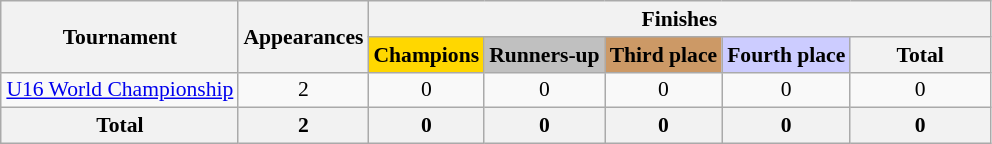<table class="wikitable" style="text-align: center; font-size: 90%; margin-left: 1em;">
<tr>
<th rowspan="2">Tournament</th>
<th rowspan="2">Appearances</th>
<th colspan="5">Finishes</th>
</tr>
<tr>
<th style="background-color: gold;">Champions</th>
<th style="background-color: silver;">Runners-up</th>
<th style="background-color: #cc9966;">Third place</th>
<th style="background-color: #ccccff;">Fourth place</th>
<th style="width: 6em;">Total</th>
</tr>
<tr>
<td style="text-align:left;"><a href='#'>U16 World Championship</a></td>
<td>2</td>
<td>0</td>
<td>0</td>
<td>0</td>
<td>0</td>
<td>0</td>
</tr>
<tr>
<th>Total</th>
<th>2</th>
<th>0</th>
<th>0</th>
<th>0</th>
<th>0</th>
<th>0</th>
</tr>
</table>
